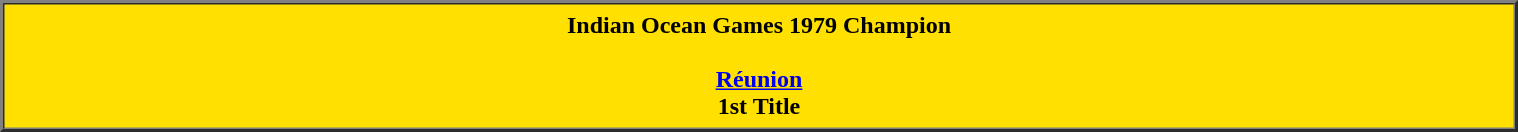<table border=2 cellspacing=0 cellpadding=5 align=center width=80%>
<tr>
<td bgcolor=#ffe000 align=center><strong>Indian Ocean Games 1979 Champion</strong><br><br> <strong><a href='#'>Réunion</a></strong><br><strong>1st Title</strong></td>
</tr>
</table>
